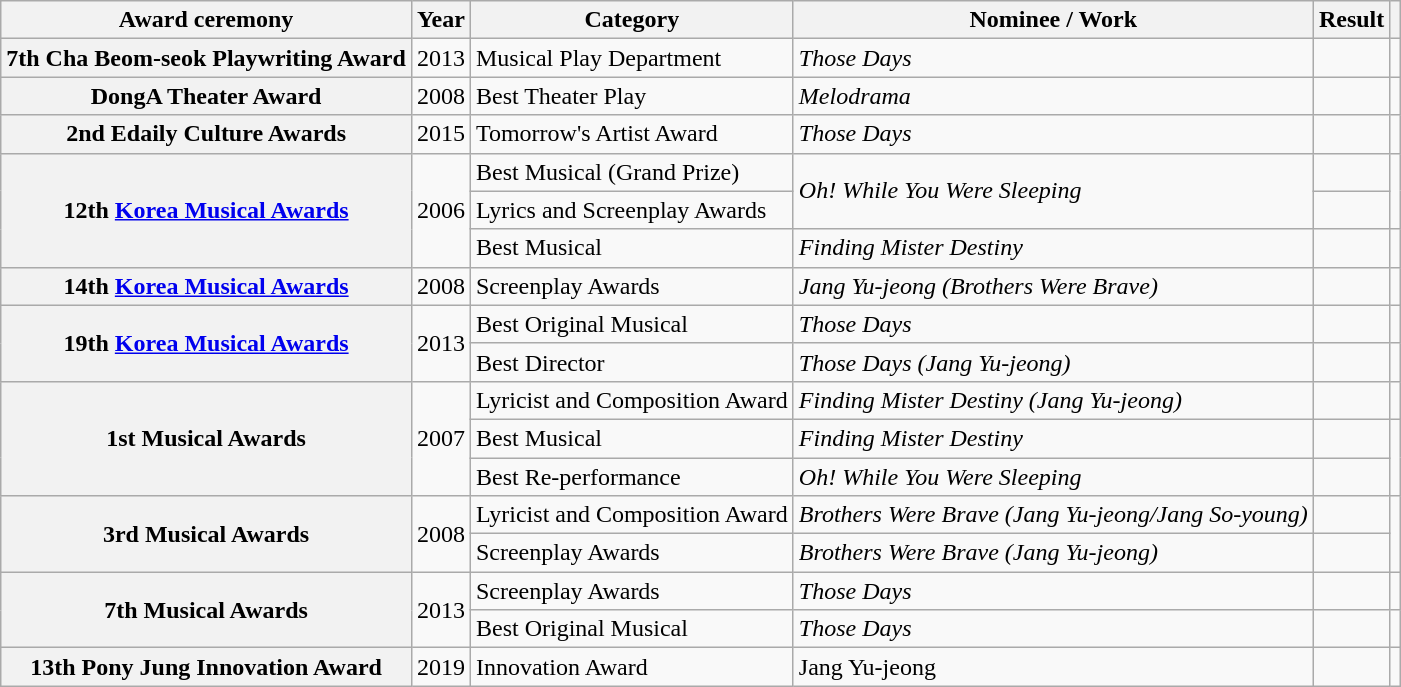<table class="wikitable sortable plainrowheaders">
<tr>
<th scope="col">Award ceremony</th>
<th scope="col">Year</th>
<th scope="col">Category</th>
<th scope="col">Nominee / Work</th>
<th scope="col">Result</th>
<th scope="col" class="unsortable"></th>
</tr>
<tr>
<th scope="row">7th Cha Beom-seok Playwriting Award</th>
<td>2013</td>
<td>Musical Play Department</td>
<td><em>Those Days</em></td>
<td></td>
<td></td>
</tr>
<tr>
<th scope="row">DongA Theater Award</th>
<td>2008</td>
<td>Best Theater Play</td>
<td><em>Melodrama</em></td>
<td></td>
<td></td>
</tr>
<tr>
<th scope="row">2nd Edaily Culture Awards</th>
<td>2015</td>
<td>Tomorrow's Artist Award</td>
<td><em>Those Days</em></td>
<td></td>
<td></td>
</tr>
<tr>
<th rowspan="3" scope="row">12th <a href='#'>Korea Musical Awards</a></th>
<td rowspan="3">2006</td>
<td>Best Musical (Grand Prize)</td>
<td rowspan="2"><em>Oh! While You Were Sleeping</em></td>
<td></td>
<td rowspan="2"></td>
</tr>
<tr>
<td>Lyrics and Screenplay Awards</td>
<td></td>
</tr>
<tr>
<td>Best Musical</td>
<td><em>Finding Mister Destiny</em></td>
<td></td>
<td></td>
</tr>
<tr>
<th scope="row">14th <a href='#'>Korea Musical Awards</a></th>
<td>2008</td>
<td>Screenplay Awards</td>
<td><em>Jang Yu-jeong (Brothers Were Brave)</em></td>
<td></td>
<td></td>
</tr>
<tr>
<th scope="row" rowspan="2">19th <a href='#'>Korea Musical Awards</a></th>
<td rowspan="2">2013</td>
<td>Best Original Musical</td>
<td><em>Those Days</em></td>
<td></td>
<td></td>
</tr>
<tr>
<td>Best Director</td>
<td><em>Those Days (Jang Yu-jeong)</em></td>
<td></td>
<td></td>
</tr>
<tr>
<th rowspan="3" scope="row">1st Musical Awards</th>
<td rowspan="3">2007</td>
<td>Lyricist and Composition Award</td>
<td><em>Finding Mister Destiny (Jang Yu-jeong)</em></td>
<td></td>
<td></td>
</tr>
<tr>
<td>Best Musical</td>
<td><em>Finding Mister Destiny</em></td>
<td></td>
<td rowspan="2"></td>
</tr>
<tr>
<td>Best Re-performance</td>
<td><em>Oh! While You Were Sleeping</em></td>
<td></td>
</tr>
<tr>
<th scope="row" rowspan="2">3rd Musical Awards</th>
<td rowspan="2">2008</td>
<td>Lyricist and Composition Award</td>
<td><em>Brothers Were Brave (Jang Yu-jeong/Jang So-young)</em></td>
<td></td>
<td rowspan="2"></td>
</tr>
<tr>
<td>Screenplay Awards</td>
<td><em>Brothers Were Brave (Jang Yu-jeong)</em></td>
<td></td>
</tr>
<tr>
<th scope="row" rowspan="2">7th Musical Awards</th>
<td rowspan="2">2013</td>
<td>Screenplay Awards</td>
<td><em>Those Days</em></td>
<td></td>
<td></td>
</tr>
<tr>
<td>Best Original Musical</td>
<td><em>Those Days</em></td>
<td></td>
<td></td>
</tr>
<tr>
<th scope="row">13th Pony Jung Innovation Award</th>
<td>2019</td>
<td>Innovation Award</td>
<td>Jang Yu-jeong</td>
<td></td>
<td></td>
</tr>
</table>
